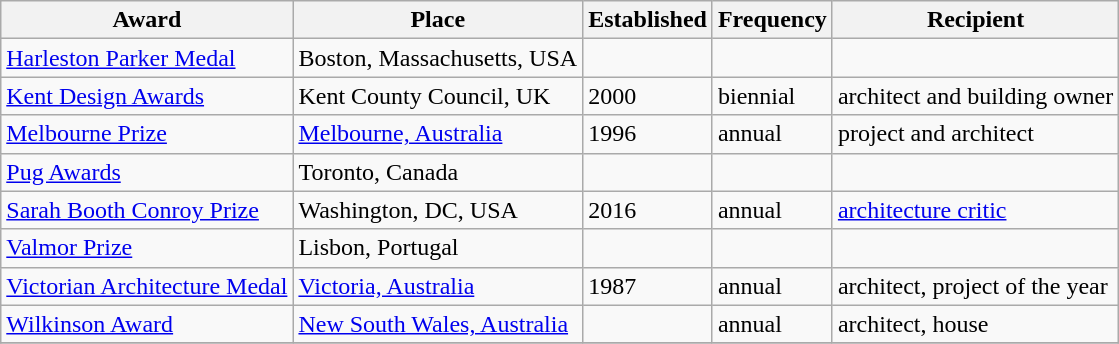<table class="wikitable sortable" border="1">
<tr>
<th>Award</th>
<th>Place</th>
<th>Established</th>
<th>Frequency</th>
<th>Recipient</th>
</tr>
<tr>
<td><a href='#'>Harleston Parker Medal</a></td>
<td>Boston, Massachusetts, USA</td>
<td></td>
<td></td>
<td></td>
</tr>
<tr>
<td><a href='#'>Kent Design Awards</a></td>
<td>Kent County Council, UK</td>
<td>2000</td>
<td>biennial</td>
<td>architect and building owner</td>
</tr>
<tr>
<td><a href='#'>Melbourne Prize</a></td>
<td><a href='#'>Melbourne, Australia</a></td>
<td>1996</td>
<td>annual</td>
<td>project and architect</td>
</tr>
<tr>
<td><a href='#'>Pug Awards</a></td>
<td>Toronto, Canada</td>
<td></td>
<td></td>
<td></td>
</tr>
<tr>
<td><a href='#'>Sarah Booth Conroy Prize</a></td>
<td>Washington, DC, USA</td>
<td>2016</td>
<td>annual</td>
<td><a href='#'>architecture critic</a></td>
</tr>
<tr>
<td><a href='#'>Valmor Prize</a></td>
<td>Lisbon, Portugal</td>
<td></td>
<td></td>
<td></td>
</tr>
<tr>
<td><a href='#'>Victorian Architecture Medal</a></td>
<td><a href='#'>Victoria, Australia</a></td>
<td>1987</td>
<td>annual</td>
<td>architect, project of the year</td>
</tr>
<tr>
<td><a href='#'>Wilkinson Award</a></td>
<td><a href='#'>New South Wales, Australia</a></td>
<td></td>
<td>annual</td>
<td>architect, house</td>
</tr>
<tr>
</tr>
</table>
